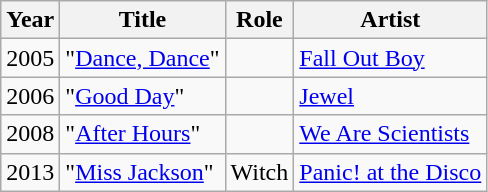<table class="wikitable">
<tr>
<th>Year</th>
<th>Title</th>
<th>Role</th>
<th>Artist</th>
</tr>
<tr>
<td>2005</td>
<td>"<a href='#'>Dance, Dance</a>"</td>
<td></td>
<td><a href='#'>Fall Out Boy</a></td>
</tr>
<tr>
<td>2006</td>
<td>"<a href='#'>Good Day</a>"</td>
<td></td>
<td><a href='#'>Jewel</a></td>
</tr>
<tr>
<td>2008</td>
<td>"<a href='#'>After Hours</a>"</td>
<td></td>
<td><a href='#'>We Are Scientists</a></td>
</tr>
<tr>
<td>2013</td>
<td>"<a href='#'>Miss Jackson</a>"</td>
<td>Witch</td>
<td><a href='#'>Panic! at the Disco</a></td>
</tr>
</table>
